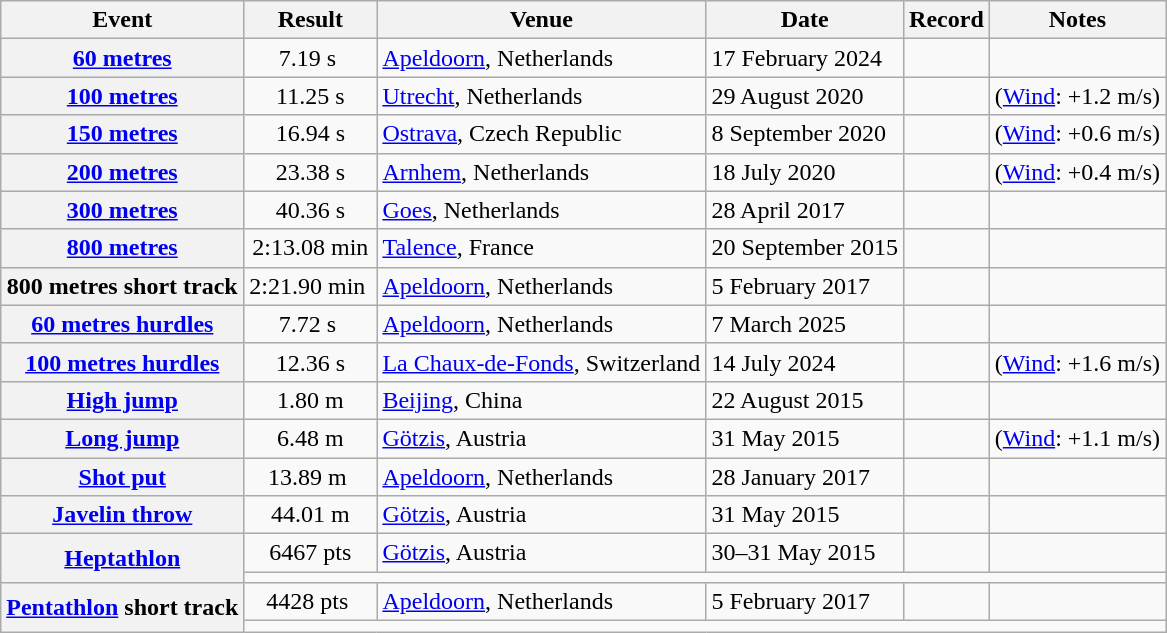<table class="wikitable">
<tr>
<th scope="col">Event</th>
<th scope="col">Result</th>
<th scope="col">Venue</th>
<th scope="col">Date</th>
<th scope="col">Record</th>
<th scope="col">Notes</th>
</tr>
<tr>
<th scope="row"><a href='#'>60 metres</a></th>
<td style="text-align:center;">7.19 s </td>
<td><a href='#'>Apeldoorn</a>, Netherlands</td>
<td>17 February 2024</td>
<td></td>
<td></td>
</tr>
<tr>
<th scope="row"><a href='#'>100 metres</a></th>
<td style="text-align:center;">11.25 s</td>
<td><a href='#'>Utrecht</a>, Netherlands</td>
<td>29 August 2020</td>
<td></td>
<td>(<a href='#'>Wind</a>: +1.2 m/s)</td>
</tr>
<tr>
<th scope="row"><a href='#'>150 metres</a></th>
<td style="text-align:center;">16.94 s</td>
<td><a href='#'>Ostrava</a>, Czech Republic</td>
<td>8 September 2020</td>
<td></td>
<td>(<a href='#'>Wind</a>: +0.6 m/s)</td>
</tr>
<tr>
<th scope="row"><a href='#'>200 metres</a></th>
<td style="text-align:center;">23.38 s</td>
<td><a href='#'>Arnhem</a>, Netherlands</td>
<td>18 July 2020</td>
<td></td>
<td>(<a href='#'>Wind</a>: +0.4 m/s)</td>
</tr>
<tr>
<th scope="row"><a href='#'>300 metres</a></th>
<td style="text-align:center;">40.36 s</td>
<td><a href='#'>Goes</a>, Netherlands</td>
<td>28 April 2017</td>
<td></td>
<td></td>
</tr>
<tr>
<th scope="row"><a href='#'>800 metres</a></th>
<td style="text-align:center;">2:13.08 min</td>
<td><a href='#'>Talence</a>, France</td>
<td>20 September 2015</td>
<td></td>
<td></td>
</tr>
<tr>
<th scope="row">800 metres short track</th>
<td style="text-align:center;">2:21.90 min </td>
<td><a href='#'>Apeldoorn</a>, Netherlands</td>
<td>5 February 2017</td>
<td></td>
<td></td>
</tr>
<tr>
<th scope="row"><a href='#'>60 metres hurdles</a></th>
<td style="text-align:center;">7.72 s </td>
<td><a href='#'>Apeldoorn</a>, Netherlands</td>
<td>7 March 2025</td>
<td style="text-align:center;"></td>
<td></td>
</tr>
<tr>
<th scope="row"><a href='#'>100 metres hurdles</a></th>
<td style="text-align:center;">12.36 s</td>
<td><a href='#'>La Chaux-de-Fonds</a>, Switzerland</td>
<td>14 July 2024</td>
<td style="text-align:center;"></td>
<td>(<a href='#'>Wind</a>: +1.6 m/s)</td>
</tr>
<tr>
<th scope="row"><a href='#'>High jump</a></th>
<td style="text-align:center;">1.80 m</td>
<td><a href='#'>Beijing</a>, China</td>
<td>22 August 2015</td>
<td></td>
<td></td>
</tr>
<tr>
<th scope="row"><a href='#'>Long jump</a></th>
<td style="text-align:center;">6.48 m</td>
<td><a href='#'>Götzis</a>, Austria</td>
<td>31 May 2015</td>
<td></td>
<td>(<a href='#'>Wind</a>: +1.1 m/s)</td>
</tr>
<tr>
<th scope="row"><a href='#'>Shot put</a></th>
<td style="text-align:center;">13.89 m </td>
<td><a href='#'>Apeldoorn</a>, Netherlands</td>
<td>28 January 2017</td>
<td></td>
<td></td>
</tr>
<tr>
<th scope="row"><a href='#'>Javelin throw</a></th>
<td style="text-align:center;">44.01 m</td>
<td><a href='#'>Götzis</a>, Austria</td>
<td>31 May 2015</td>
<td></td>
<td></td>
</tr>
<tr>
<th scope="rowgroup" rowspan="2"><a href='#'>Heptathlon</a></th>
<td style="text-align:center;">6467 pts</td>
<td><a href='#'>Götzis</a>, Austria</td>
<td>30–31 May 2015</td>
<td></td>
<td></td>
</tr>
<tr>
<td colspan="5"></td>
</tr>
<tr>
<th scope="rowgroup" rowspan="2"><a href='#'>Pentathlon</a> short track</th>
<td style="text-align:center;">4428 pts </td>
<td><a href='#'>Apeldoorn</a>, Netherlands</td>
<td>5 February 2017</td>
<td></td>
<td></td>
</tr>
<tr>
<td colspan="5"></td>
</tr>
</table>
